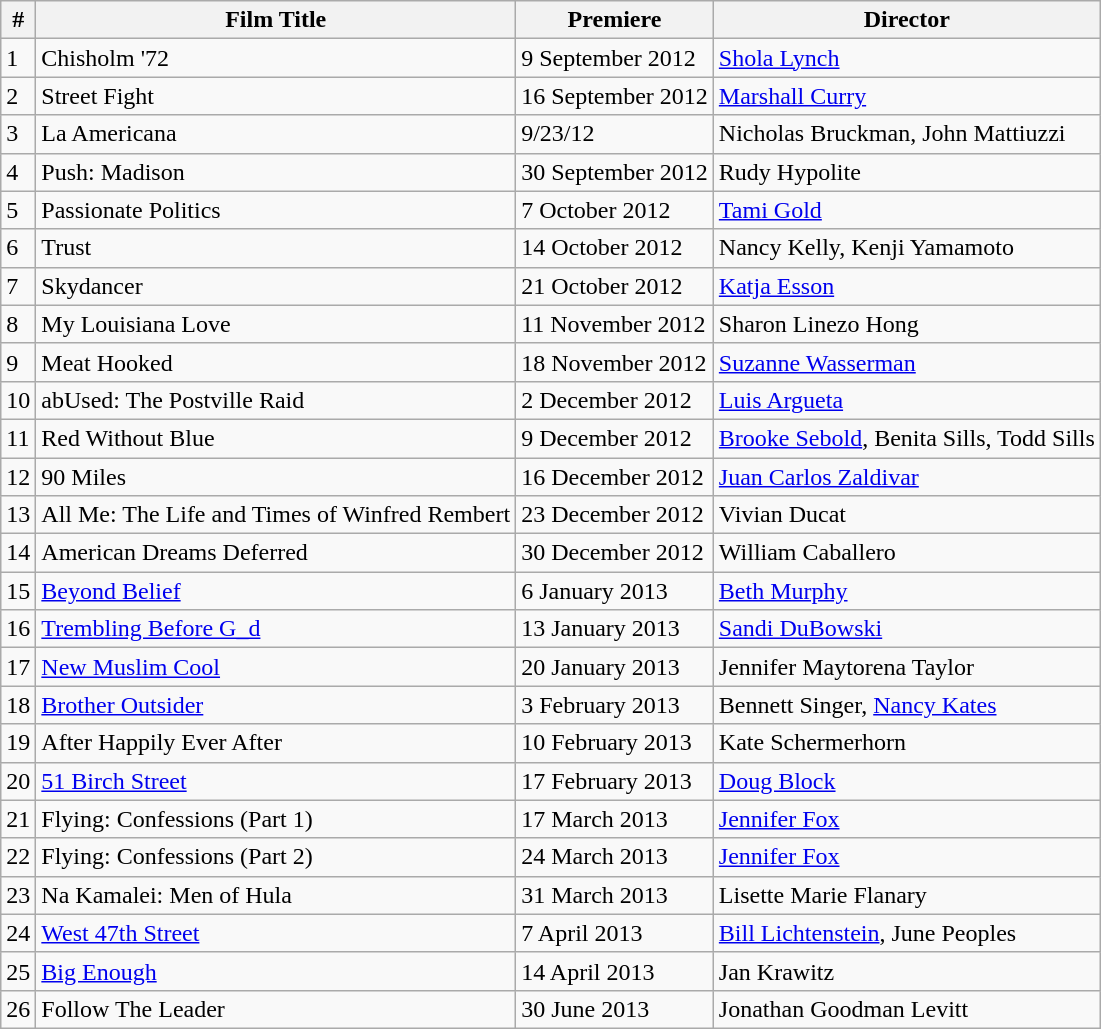<table class="wikitable sortable">
<tr>
<th>#</th>
<th>Film Title</th>
<th>Premiere</th>
<th>Director</th>
</tr>
<tr>
<td>1</td>
<td>Chisholm '72</td>
<td>9 September 2012</td>
<td><a href='#'>Shola Lynch</a></td>
</tr>
<tr>
<td>2</td>
<td>Street Fight</td>
<td>16 September 2012</td>
<td><a href='#'>Marshall Curry</a></td>
</tr>
<tr>
<td>3</td>
<td>La Americana</td>
<td>9/23/12</td>
<td>Nicholas Bruckman, John Mattiuzzi</td>
</tr>
<tr>
<td>4</td>
<td>Push: Madison</td>
<td>30 September 2012</td>
<td>Rudy Hypolite</td>
</tr>
<tr>
<td>5</td>
<td>Passionate Politics</td>
<td>7 October 2012</td>
<td><a href='#'>Tami Gold</a></td>
</tr>
<tr>
<td>6</td>
<td>Trust</td>
<td>14 October 2012</td>
<td>Nancy Kelly, Kenji Yamamoto</td>
</tr>
<tr>
<td>7</td>
<td>Skydancer</td>
<td>21 October 2012</td>
<td><a href='#'>Katja Esson</a></td>
</tr>
<tr>
<td>8</td>
<td>My Louisiana Love</td>
<td>11 November 2012</td>
<td>Sharon Linezo Hong</td>
</tr>
<tr>
<td>9</td>
<td>Meat Hooked</td>
<td>18 November 2012</td>
<td><a href='#'>Suzanne Wasserman</a></td>
</tr>
<tr>
<td>10</td>
<td>abUsed: The Postville Raid</td>
<td>2 December 2012</td>
<td><a href='#'>Luis Argueta</a></td>
</tr>
<tr>
<td>11</td>
<td>Red Without Blue</td>
<td>9 December 2012</td>
<td><a href='#'>Brooke Sebold</a>, Benita Sills, Todd Sills</td>
</tr>
<tr>
<td>12</td>
<td>90 Miles</td>
<td>16 December 2012</td>
<td><a href='#'>Juan Carlos Zaldivar</a></td>
</tr>
<tr>
<td>13</td>
<td>All Me: The Life and Times of Winfred Rembert</td>
<td>23 December 2012</td>
<td>Vivian Ducat</td>
</tr>
<tr>
<td>14</td>
<td>American Dreams Deferred</td>
<td>30 December 2012</td>
<td>William Caballero</td>
</tr>
<tr>
<td>15</td>
<td><a href='#'>Beyond Belief</a></td>
<td>6 January 2013</td>
<td><a href='#'>Beth Murphy</a></td>
</tr>
<tr>
<td>16</td>
<td><a href='#'>Trembling Before G_d</a></td>
<td>13 January 2013</td>
<td><a href='#'>Sandi DuBowski</a></td>
</tr>
<tr>
<td>17</td>
<td><a href='#'>New Muslim Cool</a></td>
<td>20 January 2013</td>
<td>Jennifer Maytorena Taylor</td>
</tr>
<tr>
<td>18</td>
<td><a href='#'>Brother Outsider</a></td>
<td>3 February 2013</td>
<td>Bennett Singer, <a href='#'>Nancy Kates</a></td>
</tr>
<tr>
<td>19</td>
<td>After Happily Ever After</td>
<td>10 February 2013</td>
<td>Kate Schermerhorn</td>
</tr>
<tr>
<td>20</td>
<td><a href='#'>51 Birch Street</a></td>
<td>17 February 2013</td>
<td><a href='#'>Doug Block</a></td>
</tr>
<tr>
<td>21</td>
<td>Flying: Confessions (Part 1)</td>
<td>17 March 2013</td>
<td><a href='#'>Jennifer Fox</a></td>
</tr>
<tr>
<td>22</td>
<td>Flying: Confessions (Part 2)</td>
<td>24 March 2013</td>
<td><a href='#'>Jennifer Fox</a></td>
</tr>
<tr>
<td>23</td>
<td>Na Kamalei: Men of Hula</td>
<td>31 March 2013</td>
<td>Lisette Marie Flanary</td>
</tr>
<tr>
<td>24</td>
<td><a href='#'>West 47th Street</a></td>
<td>7 April 2013</td>
<td><a href='#'>Bill Lichtenstein</a>, June Peoples</td>
</tr>
<tr>
<td>25</td>
<td><a href='#'>Big Enough</a></td>
<td>14 April 2013</td>
<td>Jan Krawitz</td>
</tr>
<tr>
<td>26</td>
<td>Follow The Leader</td>
<td>30 June 2013</td>
<td>Jonathan Goodman Levitt</td>
</tr>
</table>
